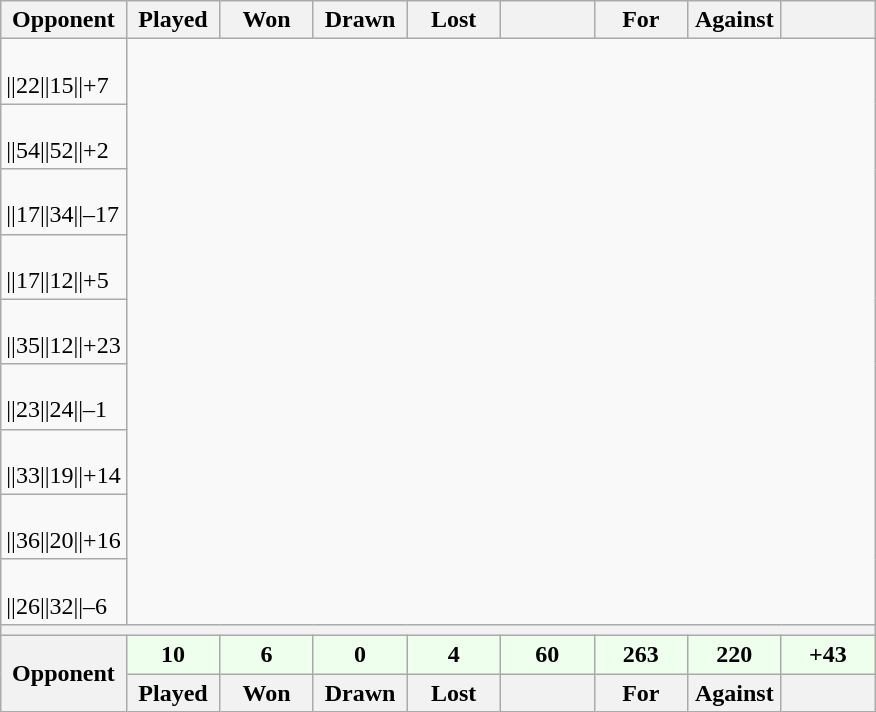<table class="wikitable">
<tr>
<th>Opponent</th>
<th width=55px>Played</th>
<th width=55px>Won</th>
<th width=55px>Drawn</th>
<th width=55px>Lost</th>
<th width=55px></th>
<th width=55px>For</th>
<th width=55px>Against</th>
<th width=55px></th>
</tr>
<tr align=center>
<td align=left><br>||22||15||+7</td>
</tr>
<tr align=center>
<td align=left><br>||54||52||+2</td>
</tr>
<tr align=center>
<td align=left><br>||17||34||–17</td>
</tr>
<tr align=center>
<td align=left><br>||17||12||+5</td>
</tr>
<tr align=center>
<td align=left><br>||35||12||+23</td>
</tr>
<tr align=center>
<td align=left><br>||23||24||–1</td>
</tr>
<tr align=center>
<td align=left><br>||33||19||+14</td>
</tr>
<tr align=center>
<td align=left><br>||36||20||+16</td>
</tr>
<tr align=center>
<td align=left><br>||26||32||–6</td>
</tr>
<tr>
<th colspan=9></th>
</tr>
<tr align=center bgcolor=#EEFFEE>
<th rowspan=2>Opponent</th>
<td><strong>10</strong></td>
<td><strong>6</strong></td>
<td><strong>0</strong></td>
<td><strong>4</strong></td>
<td><strong>60</strong></td>
<td><strong>263</strong></td>
<td><strong>220</strong></td>
<td><strong>+43</strong></td>
</tr>
<tr align=center>
<th width=55px>Played</th>
<th width=55px>Won</th>
<th width=55px>Drawn</th>
<th width=55px>Lost</th>
<th width=55px></th>
<th width=55px>For</th>
<th width=55px>Against</th>
<th width=55px></th>
</tr>
</table>
